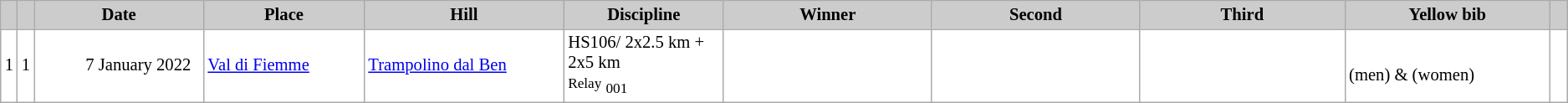<table class="wikitable plainrowheaders" style="background:#fff; font-size:86%; line-height:16px; border:grey solid 1px; border-collapse:collapse;">
<tr>
<th scope="col" style="background:#ccc; width=30 px;"></th>
<th scope="col" style="background:#ccc; width=45 px;"></th>
<th scope="col" style="background:#ccc; width:155px;">Date</th>
<th scope="col" style="background:#ccc; width:145px;">Place</th>
<th scope="col" style="background:#ccc; width:180px;">Hill</th>
<th scope="col" style="background:#ccc; width:140px;">Discipline</th>
<th scope="col" style="background:#ccc; width:195px;">Winner</th>
<th scope="col" style="background:#ccc; width:195px;">Second</th>
<th scope="col" style="background:#ccc; width:195px;">Third</th>
<th scope="col" style="background:#ccc; width:190px;">Yellow bib </th>
<th scope="col" style="background:#ccc; width:10px;"></th>
</tr>
<tr>
<td align=center>1</td>
<td align=center>1</td>
<td align=right>7 January 2022  </td>
<td> <a href='#'>Val di Fiemme</a></td>
<td><a href='#'>Trampolino dal Ben</a></td>
<td>HS106/ 2x2.5 km + 2x5 km<br><small>Relay</small> <sub>001</sub></td>
<td></td>
<td></td>
<td></td>
<td><br>(men) & (women)</td>
<td></td>
</tr>
</table>
